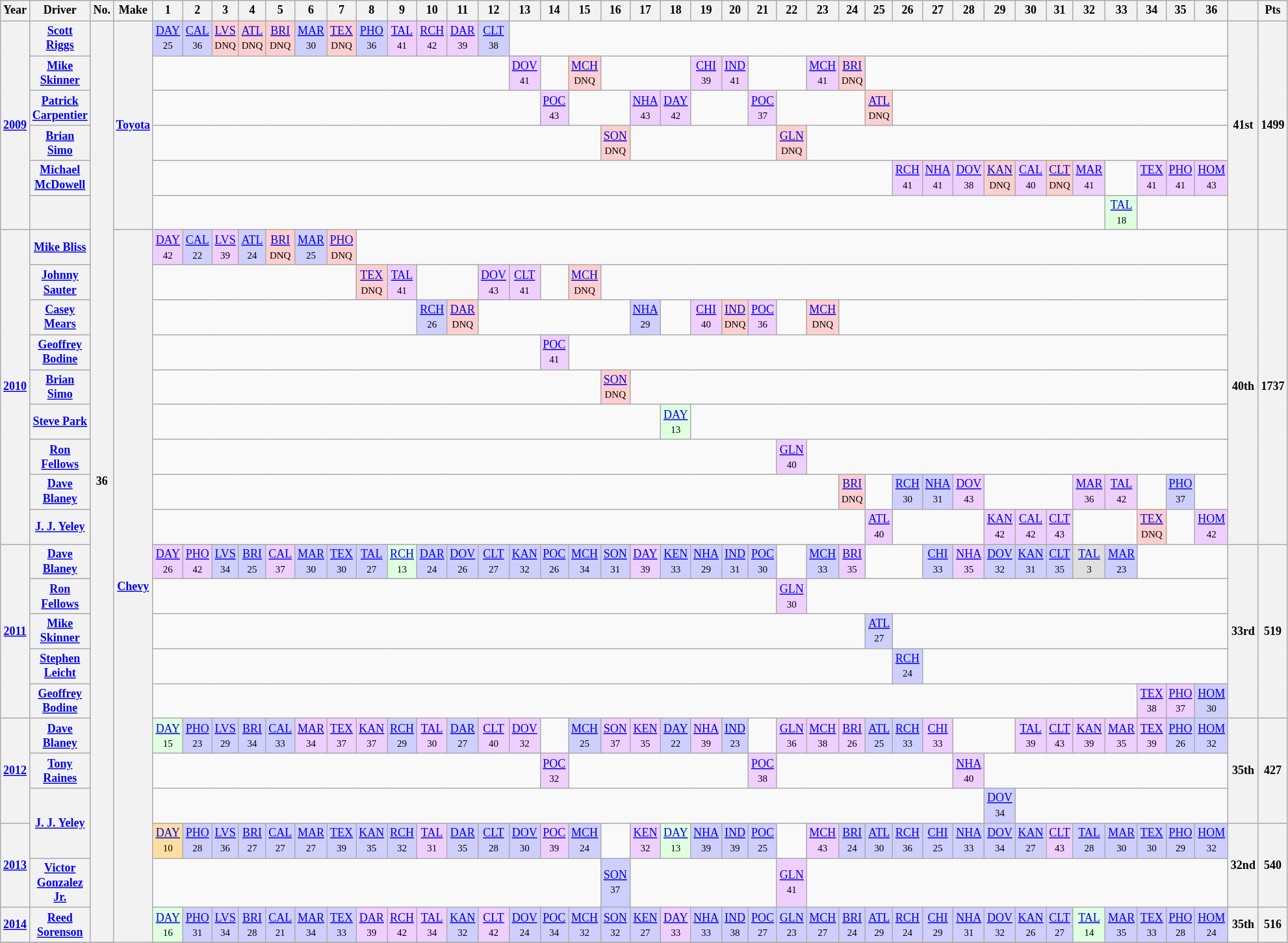<table class="wikitable" style="text-align:center; font-size:75%">
<tr>
<th>Year</th>
<th>Driver</th>
<th>No.</th>
<th>Make</th>
<th>1</th>
<th>2</th>
<th>3</th>
<th>4</th>
<th>5</th>
<th>6</th>
<th>7</th>
<th>8</th>
<th>9</th>
<th>10</th>
<th>11</th>
<th>12</th>
<th>13</th>
<th>14</th>
<th>15</th>
<th>16</th>
<th>17</th>
<th>18</th>
<th>19</th>
<th>20</th>
<th>21</th>
<th>22</th>
<th>23</th>
<th>24</th>
<th>25</th>
<th>26</th>
<th>27</th>
<th>28</th>
<th>29</th>
<th>30</th>
<th>31</th>
<th>32</th>
<th>33</th>
<th>34</th>
<th>35</th>
<th>36</th>
<th></th>
<th>Pts</th>
</tr>
<tr>
<th rowspan=6><a href='#'>2009</a></th>
<th><a href='#'>Scott Riggs</a></th>
<th rowspan=26>36</th>
<th rowspan=6><a href='#'>Toyota</a></th>
<td style="background:#CFCFFF;"><a href='#'>DAY</a><br><small>25</small></td>
<td style="background:#CFCFFF;"><a href='#'>CAL</a><br><small>36</small></td>
<td style="background:#FFCFCF;"><a href='#'>LVS</a><br><small>DNQ</small></td>
<td style="background:#FFCFCF;"><a href='#'>ATL</a><br><small>DNQ</small></td>
<td style="background:#FFCFCF;"><a href='#'>BRI</a><br><small>DNQ</small></td>
<td style="background:#CFCFFF;"><a href='#'>MAR</a><br><small>30</small></td>
<td style="background:#FFCFCF;"><a href='#'>TEX</a><br><small>DNQ</small></td>
<td style="background:#CFCFFF;"><a href='#'>PHO</a><br><small>36</small></td>
<td style="background:#EFCFFF;"><a href='#'>TAL</a><br><small>41</small></td>
<td style="background:#EFCFFF;"><a href='#'>RCH</a><br><small>42</small></td>
<td style="background:#EFCFFF;"><a href='#'>DAR</a><br><small>39</small></td>
<td style="background:#CFCFFF;"><a href='#'>CLT</a><br><small>38</small></td>
<td colspan=24></td>
<th rowspan=6>41st</th>
<th rowspan=6>1499</th>
</tr>
<tr>
<th><a href='#'>Mike Skinner</a></th>
<td colspan=12></td>
<td style="background:#EFCFFF;"><a href='#'>DOV</a><br><small>41</small></td>
<td></td>
<td style="background:#FFCFCF;"><a href='#'>MCH</a><br><small>DNQ</small></td>
<td colspan=3></td>
<td style="background:#EFCFFF;"><a href='#'>CHI</a><br><small>39</small></td>
<td style="background:#EFCFFF;"><a href='#'>IND</a><br><small>41</small></td>
<td colspan=2></td>
<td style="background:#EFCFFF;"><a href='#'>MCH</a><br><small>41</small></td>
<td style="background:#FFCFCF;"><a href='#'>BRI</a><br><small>DNQ</small></td>
<td colspan=12></td>
</tr>
<tr>
<th><a href='#'>Patrick Carpentier</a></th>
<td colspan=13></td>
<td style="background:#EFCFFF;"><a href='#'>POC</a><br><small>43</small></td>
<td colspan=2></td>
<td style="background:#EFCFFF;"><a href='#'>NHA</a><br><small>43</small></td>
<td style="background:#EFCFFF;"><a href='#'>DAY</a><br><small>42</small></td>
<td colspan=2></td>
<td style="background:#EFCFFF;"><a href='#'>POC</a><br><small>37</small></td>
<td colspan=3></td>
<td style="background:#FFCFCF;"><a href='#'>ATL</a><br><small>DNQ</small></td>
<td colspan=11></td>
</tr>
<tr>
<th><a href='#'>Brian Simo</a></th>
<td colspan=15></td>
<td style="background:#FFCFCF;"><a href='#'>SON</a><br><small>DNQ</small></td>
<td colspan=5></td>
<td style="background:#FFCFCF;"><a href='#'>GLN</a><br><small>DNQ</small></td>
<td colspan=14></td>
</tr>
<tr>
<th><a href='#'>Michael McDowell</a></th>
<td colspan=25></td>
<td style="background:#EFCFFF;"><a href='#'>RCH</a><br><small>41</small></td>
<td style="background:#EFCFFF;"><a href='#'>NHA</a><br><small>41</small></td>
<td style="background:#EFCFFF;"><a href='#'>DOV</a><br><small>38</small></td>
<td style="background:#FFCFCF;"><a href='#'>KAN</a><br><small>DNQ</small></td>
<td style="background:#EFCFFF;"><a href='#'>CAL</a><br><small>40</small></td>
<td style="background:#FFCFCF;"><a href='#'>CLT</a><br><small>DNQ</small></td>
<td style="background:#EFCFFF;"><a href='#'>MAR</a><br><small>41</small></td>
<td></td>
<td style="background:#EFCFFF;"><a href='#'>TEX</a><br><small>41</small></td>
<td style="background:#EFCFFF;"><a href='#'>PHO</a><br><small>41</small></td>
<td style="background:#EFCFFF;"><a href='#'>HOM</a><br><small>43</small></td>
</tr>
<tr>
<th></th>
<td colspan=32></td>
<td style="background:#DFFFDF;"><a href='#'>TAL</a><br><small>18</small></td>
<td colspan=3></td>
</tr>
<tr>
<th rowspan=9><a href='#'>2010</a></th>
<th><a href='#'>Mike Bliss</a></th>
<th rowspan=25><a href='#'>Chevy</a></th>
<td style="background:#EFCFFF;"><a href='#'>DAY</a><br><small>42</small></td>
<td style="background:#CFCFFF;"><a href='#'>CAL</a><br><small>22</small></td>
<td style="background:#EFCFFF;"><a href='#'>LVS</a><br><small>39</small></td>
<td style="background:#CFCFFF;"><a href='#'>ATL</a><br><small>24</small></td>
<td style="background:#FFCFCF;"><a href='#'>BRI</a><br><small>DNQ</small></td>
<td style="background:#CFCFFF;"><a href='#'>MAR</a><br><small>25</small></td>
<td style="background:#FFCFCF;"><a href='#'>PHO</a><br><small>DNQ</small></td>
<td colspan=29></td>
<th rowspan=9>40th</th>
<th rowspan=9>1737</th>
</tr>
<tr>
<th><a href='#'>Johnny Sauter</a></th>
<td colspan=7></td>
<td style="background:#FFCFCF;"><a href='#'>TEX</a><br><small>DNQ</small></td>
<td style="background:#EFCFFF;"><a href='#'>TAL</a><br><small>41</small></td>
<td colspan=2></td>
<td style="background:#EFCFFF;"><a href='#'>DOV</a><br><small>43</small></td>
<td style="background:#EFCFFF;"><a href='#'>CLT</a><br><small>41</small></td>
<td></td>
<td style="background:#FFCFCF;"><a href='#'>MCH</a><br><small>DNQ</small></td>
<td colspan=21></td>
</tr>
<tr>
<th><a href='#'>Casey Mears</a></th>
<td colspan=9></td>
<td style="background:#CFCFFF;"><a href='#'>RCH</a><br><small>26</small></td>
<td style="background:#FFCFCF;"><a href='#'>DAR</a><br><small>DNQ</small></td>
<td colspan=5></td>
<td style="background:#CFCFFF;"><a href='#'>NHA</a><br><small>29</small></td>
<td></td>
<td style="background:#EFCFFF;"><a href='#'>CHI</a><br><small>40</small></td>
<td style="background:#FFCFCF;"><a href='#'>IND</a><br><small>DNQ</small></td>
<td style="background:#EFCFFF;"><a href='#'>POC</a><br><small>36</small></td>
<td></td>
<td style="background:#FFCFCF;"><a href='#'>MCH</a><br><small>DNQ</small></td>
<td colspan=13></td>
</tr>
<tr>
<th><a href='#'>Geoffrey Bodine</a></th>
<td colspan=13></td>
<td style="background:#EFCFFF;"><a href='#'>POC</a><br><small>41</small></td>
<td colspan=22></td>
</tr>
<tr>
<th><a href='#'>Brian Simo</a></th>
<td colspan=15></td>
<td style="background:#FFCFCF;"><a href='#'>SON</a><br><small>DNQ</small></td>
<td colspan=20></td>
</tr>
<tr>
<th><a href='#'>Steve Park</a></th>
<td colspan=17></td>
<td style="background:#DFFFDF;"><a href='#'>DAY</a><br><small>13</small></td>
<td colspan=18></td>
</tr>
<tr>
<th><a href='#'>Ron Fellows</a></th>
<td colspan=21></td>
<td style="background:#EFCFFF;"><a href='#'>GLN</a><br><small>40</small></td>
<td colspan=14></td>
</tr>
<tr>
<th><a href='#'>Dave Blaney</a></th>
<td colspan=23></td>
<td style="background:#FFCFCF;"><a href='#'>BRI</a><br><small>DNQ</small></td>
<td></td>
<td style="background:#CFCFFF;"><a href='#'>RCH</a><br><small>30</small></td>
<td style="background:#CFCFFF;"><a href='#'>NHA</a><br><small>31</small></td>
<td style="background:#EFCFFF;"><a href='#'>DOV</a><br><small>43</small></td>
<td colspan=3></td>
<td style="background:#EFCFFF;"><a href='#'>MAR</a><br><small>36</small></td>
<td style="background:#EFCFFF;"><a href='#'>TAL</a><br><small>42</small></td>
<td></td>
<td style="background:#CFCFFF;"><a href='#'>PHO</a><br><small>37</small></td>
<td></td>
</tr>
<tr>
<th><a href='#'>J. J. Yeley</a></th>
<td colspan=24></td>
<td style="background:#EFCFFF;"><a href='#'>ATL</a><br><small>40</small></td>
<td colspan=3></td>
<td style="background:#EFCFFF;"><a href='#'>KAN</a><br><small>42</small></td>
<td style="background:#EFCFFF;"><a href='#'>CAL</a><br><small>42</small></td>
<td style="background:#EFCFFF;"><a href='#'>CLT</a><br><small>43</small></td>
<td colspan=2></td>
<td style="background:#FFCFCF;"><a href='#'>TEX</a><br><small>DNQ</small></td>
<td></td>
<td style="background:#EFCFFF;"><a href='#'>HOM</a><br><small>42</small></td>
</tr>
<tr>
<th rowspan=5><a href='#'>2011</a></th>
<th><a href='#'>Dave Blaney</a></th>
<td style="background:#EFCFFF;"><a href='#'>DAY</a><br><small>26</small></td>
<td style="background:#EFCFFF;"><a href='#'>PHO</a><br><small>42</small></td>
<td style="background:#CFCFFF;"><a href='#'>LVS</a><br><small>34</small></td>
<td style="background:#CFCFFF;"><a href='#'>BRI</a><br><small>25</small></td>
<td style="background:#EFCFFF;"><a href='#'>CAL</a><br><small>37</small></td>
<td style="background:#CFCFFF;"><a href='#'>MAR</a><br><small>30</small></td>
<td style="background:#CFCFFF;"><a href='#'>TEX</a><br><small>30</small></td>
<td style="background:#CFCFFF;"><a href='#'>TAL</a><br><small>27</small></td>
<td style="background:#DFFFDF;"><a href='#'>RCH</a><br><small>13</small></td>
<td style="background:#CFCFFF;"><a href='#'>DAR</a><br><small>24</small></td>
<td style="background:#CFCFFF;"><a href='#'>DOV</a><br><small>26</small></td>
<td style="background:#CFCFFF;"><a href='#'>CLT</a><br><small>27</small></td>
<td style="background:#CFCFFF;"><a href='#'>KAN</a><br><small>32</small></td>
<td style="background:#CFCFFF;"><a href='#'>POC</a><br><small>26</small></td>
<td style="background:#CFCFFF;"><a href='#'>MCH</a><br><small>34</small></td>
<td style="background:#CFCFFF;"><a href='#'>SON</a><br><small>31</small></td>
<td style="background:#EFCFFF;"><a href='#'>DAY</a><br><small>39</small></td>
<td style="background:#CFCFFF;"><a href='#'>KEN</a><br><small>33</small></td>
<td style="background:#CFCFFF;"><a href='#'>NHA</a><br><small>29</small></td>
<td style="background:#CFCFFF;"><a href='#'>IND</a><br><small>31</small></td>
<td style="background:#CFCFFF;"><a href='#'>POC</a><br><small>30</small></td>
<td></td>
<td style="background:#CFCFFF;"><a href='#'>MCH</a><br><small>33</small></td>
<td style="background:#EFCFFF;"><a href='#'>BRI</a><br><small>35</small></td>
<td colspan=2></td>
<td style="background:#CFCFFF;"><a href='#'>CHI</a><br><small>33</small></td>
<td style="background:#EFCFFF;"><a href='#'>NHA</a><br><small>35</small></td>
<td style="background:#CFCFFF;"><a href='#'>DOV</a><br><small>32</small></td>
<td style="background:#CFCFFF;"><a href='#'>KAN</a><br><small>31</small></td>
<td style="background:#CFCFFF;"><a href='#'>CLT</a><br><small>35</small></td>
<td style="background:#DFDFDF;"><a href='#'>TAL</a><br><small>3</small></td>
<td style="background:#CFCFFF;"><a href='#'>MAR</a><br><small>23</small></td>
<td colspan=3></td>
<th rowspan=5>33rd</th>
<th rowspan=5>519</th>
</tr>
<tr>
<th><a href='#'>Ron Fellows</a></th>
<td colspan=21></td>
<td style="background:#EFCFFF;"><a href='#'>GLN</a><br><small>30</small></td>
<td colspan=14></td>
</tr>
<tr>
<th><a href='#'>Mike Skinner</a></th>
<td colspan=24></td>
<td style="background:#CFCFFF;"><a href='#'>ATL</a><br><small>27</small></td>
<td colspan=11></td>
</tr>
<tr>
<th><a href='#'>Stephen Leicht</a></th>
<td colspan=25></td>
<td style="background:#CFCFFF;"><a href='#'>RCH</a><br><small>24</small></td>
<td colspan=10></td>
</tr>
<tr>
<th><a href='#'>Geoffrey Bodine</a></th>
<td colspan=33></td>
<td style="background:#EFCFFF;"><a href='#'>TEX</a><br><small>38</small></td>
<td style="background:#EFCFFF;"><a href='#'>PHO</a><br><small>37</small></td>
<td style="background:#CFCFFF;"><a href='#'>HOM</a><br><small>30</small></td>
</tr>
<tr>
<th rowspan=3><a href='#'>2012</a></th>
<th><a href='#'>Dave Blaney</a></th>
<td style="background:#DFFFDF;"><a href='#'>DAY</a><br><small>15</small></td>
<td style="background:#CFCFFF;"><a href='#'>PHO</a><br><small>23</small></td>
<td style="background:#CFCFFF;"><a href='#'>LVS</a><br><small>29</small></td>
<td style="background:#CFCFFF;"><a href='#'>BRI</a><br><small>34</small></td>
<td style="background:#CFCFFF;"><a href='#'>CAL</a><br><small>33</small></td>
<td style="background:#EFCFFF;"><a href='#'>MAR</a><br><small>34</small></td>
<td style="background:#EFCFFF;"><a href='#'>TEX</a><br><small>37</small></td>
<td style="background:#EFCFFF;"><a href='#'>KAN</a><br><small>37</small></td>
<td style="background:#CFCFFF;"><a href='#'>RCH</a><br><small>29</small></td>
<td style="background:#EFCFFF;"><a href='#'>TAL</a><br><small>30</small></td>
<td style="background:#CFCFFF;"><a href='#'>DAR</a><br><small>27</small></td>
<td style="background:#EFCFFF;"><a href='#'>CLT</a><br><small>40</small></td>
<td style="background:#EFCFFF;"><a href='#'>DOV</a><br><small>32</small></td>
<td></td>
<td style="background:#CFCFFF;"><a href='#'>MCH</a><br><small>25</small></td>
<td style="background:#EFCFFF;"><a href='#'>SON</a><br><small>37</small></td>
<td style="background:#EFCFFF;"><a href='#'>KEN</a><br><small>35</small></td>
<td style="background:#CFCFFF;"><a href='#'>DAY</a><br><small>22</small></td>
<td style="background:#EFCFFF;"><a href='#'>NHA</a><br><small>39</small></td>
<td style="background:#CFCFFF;"><a href='#'>IND</a><br><small>23</small></td>
<td></td>
<td style="background:#EFCFFF;"><a href='#'>GLN</a><br><small>36</small></td>
<td style="background:#EFCFFF;"><a href='#'>MCH</a><br><small>38</small></td>
<td style="background:#EFCFFF;"><a href='#'>BRI</a><br><small>26</small></td>
<td style="background:#CFCFFF;"><a href='#'>ATL</a><br><small>25</small></td>
<td style="background:#CFCFFF;"><a href='#'>RCH</a><br><small>33</small></td>
<td style="background:#EFCFFF;"><a href='#'>CHI</a><br><small>33</small></td>
<td colspan=2></td>
<td style="background:#EFCFFF;"><a href='#'>TAL</a><br><small>39</small></td>
<td style="background:#EFCFFF;"><a href='#'>CLT</a><br><small>43</small></td>
<td style="background:#EFCFFF;"><a href='#'>KAN</a><br><small>39</small></td>
<td style="background:#EFCFFF;"><a href='#'>MAR</a><br><small>35</small></td>
<td style="background:#EFCFFF;"><a href='#'>TEX</a><br><small>39</small></td>
<td style="background:#CFCFFF;"><a href='#'>PHO</a><br><small>26</small></td>
<td style="background:#CFCFFF;"><a href='#'>HOM</a><br><small>32</small></td>
<th rowspan=3>35th</th>
<th rowspan=3>427</th>
</tr>
<tr>
<th><a href='#'>Tony Raines</a></th>
<td colspan=13></td>
<td style="background:#EFCFFF;"><a href='#'>POC</a><br><small>32</small></td>
<td colspan=6></td>
<td style="background:#EFCFFF;"><a href='#'>POC</a><br><small>38</small></td>
<td colspan=6></td>
<td style="background:#EFCFFF;"><a href='#'>NHA</a><br><small>40</small></td>
</tr>
<tr>
<th rowspan=2><a href='#'>J. J. Yeley</a></th>
<td colspan=28></td>
<td style="background:#CFCFFF;"><a href='#'>DOV</a><br><small>34</small></td>
<td colspan=7></td>
</tr>
<tr>
<th rowspan=2><a href='#'>2013</a></th>
<td style="background:#FFDF9F;"><a href='#'>DAY</a><br><small>10</small></td>
<td style="background:#CFCFFF;"><a href='#'>PHO</a><br><small>28</small></td>
<td style="background:#CFCFFF;"><a href='#'>LVS</a><br><small>36</small></td>
<td style="background:#CFCFFF;"><a href='#'>BRI</a><br><small>27</small></td>
<td style="background:#CFCFFF;"><a href='#'>CAL</a><br><small>27</small></td>
<td style="background:#CFCFFF;"><a href='#'>MAR</a><br><small>27</small></td>
<td style="background:#CFCFFF;"><a href='#'>TEX</a><br><small>39</small></td>
<td style="background:#CFCFFF;"><a href='#'>KAN</a><br><small>35</small></td>
<td style="background:#CFCFFF;"><a href='#'>RCH</a><br><small>32</small></td>
<td style="background:#EFCFFF;"><a href='#'>TAL</a><br><small>31</small></td>
<td style="background:#CFCFFF;"><a href='#'>DAR</a><br><small>35</small></td>
<td style="background:#CFCFFF;"><a href='#'>CLT</a><br><small>28</small></td>
<td style="background:#CFCFFF;"><a href='#'>DOV</a><br><small>30</small></td>
<td style="background:#EFCFFF;"><a href='#'>POC</a><br><small>39</small></td>
<td style="background:#CFCFFF;"><a href='#'>MCH</a><br><small>24</small></td>
<td></td>
<td style="background:#EFCFFF;"><a href='#'>KEN</a><br><small>32</small></td>
<td style="background:#DFFFDF;"><a href='#'>DAY</a><br><small>13</small></td>
<td style="background:#CFCFFF;"><a href='#'>NHA</a><br><small>39</small></td>
<td style="background:#CFCFFF;"><a href='#'>IND</a><br><small>39</small></td>
<td style="background:#CFCFFF;"><a href='#'>POC</a><br><small>25</small></td>
<td></td>
<td style="background:#EFCFFF;"><a href='#'>MCH</a><br><small>43</small></td>
<td style="background:#CFCFFF;"><a href='#'>BRI</a><br><small>24</small></td>
<td style="background:#CFCFFF;"><a href='#'>ATL</a><br><small>30</small></td>
<td style="background:#CFCFFF;"><a href='#'>RCH</a><br><small>36</small></td>
<td style="background:#CFCFFF;"><a href='#'>CHI</a><br><small>25</small></td>
<td style="background:#CFCFFF;"><a href='#'>NHA</a><br><small>33</small></td>
<td style="background:#CFCFFF;"><a href='#'>DOV</a><br><small>34</small></td>
<td style="background:#CFCFFF;"><a href='#'>KAN</a><br><small>27</small></td>
<td style="background:#EFCFFF;"><a href='#'>CLT</a><br><small>43</small></td>
<td style="background:#CFCFFF;"><a href='#'>TAL</a><br><small>28</small></td>
<td style="background:#CFCFFF;"><a href='#'>MAR</a><br><small>30</small></td>
<td style="background:#CFCFFF;"><a href='#'>TEX</a><br><small>30</small></td>
<td style="background:#CFCFFF;"><a href='#'>PHO</a><br><small>29</small></td>
<td style="background:#CFCFFF;"><a href='#'>HOM</a><br><small>32</small></td>
<th rowspan=2>32nd</th>
<th rowspan=2>540</th>
</tr>
<tr>
<th><a href='#'>Victor Gonzalez Jr.</a></th>
<td colspan=15></td>
<td style="background:#CFCFFF;"><a href='#'>SON</a><br><small>37</small></td>
<td colspan=5></td>
<td style="background:#EFCFFF;"><a href='#'>GLN</a><br><small>41</small></td>
<td colspan=14></td>
</tr>
<tr>
<th><a href='#'>2014</a></th>
<th><a href='#'>Reed Sorenson</a></th>
<td style="background:#DFFFDF;"><a href='#'>DAY</a><br><small>16</small></td>
<td style="background:#CFCFFF;"><a href='#'>PHO</a><br><small>31</small></td>
<td style="background:#CFCFFF;"><a href='#'>LVS</a><br><small>34</small></td>
<td style="background:#CFCFFF;"><a href='#'>BRI</a><br><small>28</small></td>
<td style="background:#CFCFFF;"><a href='#'>CAL</a><br><small>21</small></td>
<td style="background:#CFCFFF;"><a href='#'>MAR</a><br><small>34</small></td>
<td style="background:#CFCFFF;"><a href='#'>TEX</a><br><small>33</small></td>
<td style="background:#EFCFFF;"><a href='#'>DAR</a><br><small>39</small></td>
<td style="background:#EFCFFF;"><a href='#'>RCH</a><br><small>42</small></td>
<td style="background:#EFCFFF;"><a href='#'>TAL</a><br><small>34</small></td>
<td style="background:#CFCFFF;"><a href='#'>KAN</a><br><small>32</small></td>
<td style="background:#EFCFFF;"><a href='#'>CLT</a><br><small>42</small></td>
<td style="background:#CFCFFF;"><a href='#'>DOV</a><br><small>24</small></td>
<td style="background:#CFCFFF;"><a href='#'>POC</a><br><small>34</small></td>
<td style="background:#CFCFFF;"><a href='#'>MCH</a><br><small>32</small></td>
<td style="background:#CFCFFF;"><a href='#'>SON</a><br><small>32</small></td>
<td style="background:#CFCFFF;"><a href='#'>KEN</a><br><small>27</small></td>
<td style="background:#EFCFFF;"><a href='#'>DAY</a><br><small>33</small></td>
<td style="background:#CFCFFF;"><a href='#'>NHA</a><br><small>33</small></td>
<td style="background:#CFCFFF;"><a href='#'>IND</a><br><small>38</small></td>
<td style="background:#CFCFFF;"><a href='#'>POC</a><br><small>27</small></td>
<td style="background:#CFCFFF;"><a href='#'>GLN</a><br><small>23</small></td>
<td style="background:#CFCFFF;"><a href='#'>MCH</a><br><small>27</small></td>
<td style="background:#CFCFFF;"><a href='#'>BRI</a><br><small>24</small></td>
<td style="background:#CFCFFF;"><a href='#'>ATL</a><br><small>29</small></td>
<td style="background:#CFCFFF;"><a href='#'>RCH</a><br><small>24</small></td>
<td style="background:#CFCFFF;"><a href='#'>CHI</a><br><small>29</small></td>
<td style="background:#CFCFFF;"><a href='#'>NHA</a><br><small>31</small></td>
<td style="background:#CFCFFF;"><a href='#'>DOV</a><br><small>32</small></td>
<td style="background:#CFCFFF;"><a href='#'>KAN</a><br><small>26</small></td>
<td style="background:#CFCFFF;"><a href='#'>CLT</a><br><small>27</small></td>
<td style="background:#DFFFDF;"><a href='#'>TAL</a><br><small>14</small></td>
<td style="background:#CFCFFF;"><a href='#'>MAR</a><br><small>35</small></td>
<td style="background:#CFCFFF;"><a href='#'>TEX</a><br><small>33</small></td>
<td style="background:#CFCFFF;"><a href='#'>PHO</a><br><small>28</small></td>
<td style="background:#CFCFFF;"><a href='#'>HOM</a><br><small>24</small></td>
<th>35th</th>
<th>516</th>
</tr>
<tr>
</tr>
</table>
